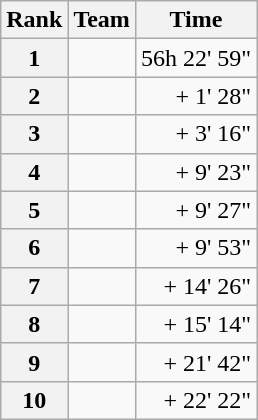<table class="wikitable">
<tr>
<th scope="col">Rank</th>
<th scope="col">Team</th>
<th scope="col">Time</th>
</tr>
<tr>
<th scope="row">1</th>
<td> </td>
<td align="right">56h 22' 59"</td>
</tr>
<tr>
<th scope="row">2</th>
<td> </td>
<td align="right">+ 1' 28"</td>
</tr>
<tr>
<th scope="row">3</th>
<td> </td>
<td align="right">+ 3' 16"</td>
</tr>
<tr>
<th scope="row">4</th>
<td> </td>
<td align="right">+ 9' 23"</td>
</tr>
<tr>
<th scope="row">5</th>
<td> </td>
<td align="right">+ 9' 27"</td>
</tr>
<tr>
<th scope="row">6</th>
<td> </td>
<td align="right">+ 9' 53"</td>
</tr>
<tr>
<th scope="row">7</th>
<td> </td>
<td align="right">+ 14' 26"</td>
</tr>
<tr>
<th scope="row">8</th>
<td> </td>
<td align="right">+ 15' 14"</td>
</tr>
<tr>
<th scope="row">9</th>
<td> </td>
<td align="right">+ 21' 42"</td>
</tr>
<tr>
<th scope="row">10</th>
<td> </td>
<td align="right">+ 22' 22"</td>
</tr>
</table>
